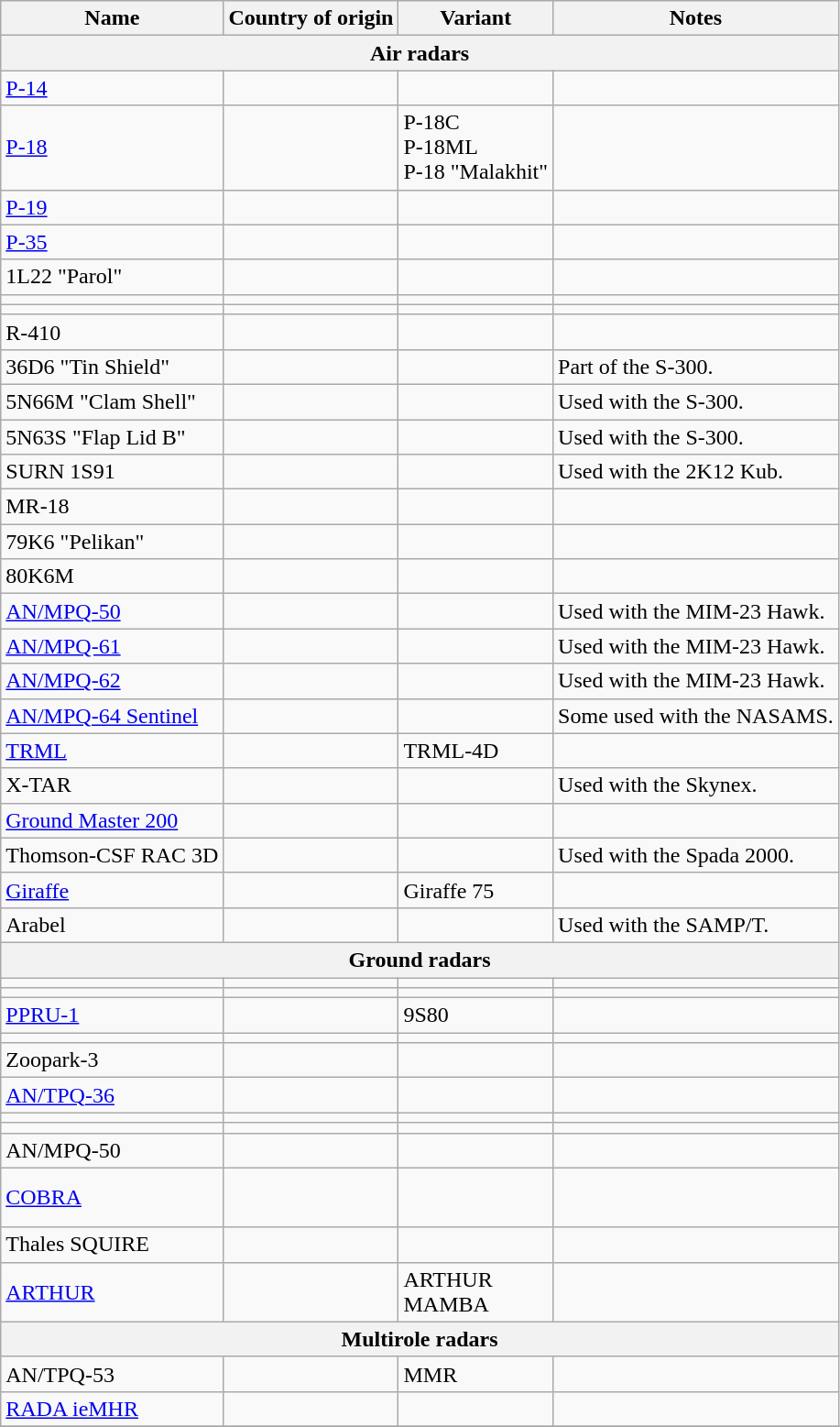<table class="wikitable sortable">
<tr>
<th>Name</th>
<th>Country of origin</th>
<th>Variant</th>
<th>Notes</th>
</tr>
<tr>
<th colspan="4">Air radars</th>
</tr>
<tr>
<td><a href='#'>P-14</a></td>
<td></td>
<td></td>
<td></td>
</tr>
<tr>
<td><a href='#'>P-18</a></td>
<td></td>
<td>P-18C<br>P-18ML<br>P-18 "Malakhit"</td>
<td></td>
</tr>
<tr>
<td><a href='#'>P-19</a></td>
<td></td>
<td></td>
<td></td>
</tr>
<tr>
<td><a href='#'>P-35</a></td>
<td></td>
<td></td>
<td></td>
</tr>
<tr>
<td>1L22 "Parol"</td>
<td></td>
<td></td>
<td></td>
</tr>
<tr>
<td></td>
<td></td>
<td></td>
<td></td>
</tr>
<tr>
<td></td>
<td></td>
<td></td>
<td></td>
</tr>
<tr>
<td>R-410</td>
<td></td>
<td></td>
<td></td>
</tr>
<tr>
<td>36D6 "Tin Shield"</td>
<td></td>
<td></td>
<td>Part of the S-300.</td>
</tr>
<tr>
<td>5N66M "Clam Shell"</td>
<td></td>
<td></td>
<td>Used with the S-300.</td>
</tr>
<tr>
<td>5N63S "Flap Lid B"</td>
<td></td>
<td></td>
<td>Used with the S-300.</td>
</tr>
<tr>
<td>SURN 1S91</td>
<td></td>
<td></td>
<td>Used with the 2K12 Kub.</td>
</tr>
<tr>
<td>MR-18</td>
<td></td>
<td></td>
<td></td>
</tr>
<tr>
<td>79K6 "Pelikan"</td>
<td></td>
<td></td>
<td></td>
</tr>
<tr>
<td>80K6M</td>
<td></td>
<td></td>
<td></td>
</tr>
<tr>
<td><a href='#'>AN/MPQ-50</a></td>
<td></td>
<td></td>
<td>Used with the MIM-23 Hawk.</td>
</tr>
<tr>
<td><a href='#'>AN/MPQ-61</a></td>
<td></td>
<td></td>
<td>Used with the MIM-23 Hawk.</td>
</tr>
<tr>
<td><a href='#'>AN/MPQ-62</a></td>
<td></td>
<td></td>
<td>Used with the MIM-23 Hawk.</td>
</tr>
<tr>
<td><a href='#'>AN/MPQ-64 Sentinel</a></td>
<td></td>
<td></td>
<td>Some used with the NASAMS.</td>
</tr>
<tr>
<td><a href='#'>TRML</a></td>
<td></td>
<td>TRML-4D</td>
<td></td>
</tr>
<tr>
<td>X-TAR</td>
<td></td>
<td></td>
<td>Used with the Skynex.</td>
</tr>
<tr>
<td><a href='#'>Ground Master 200</a></td>
<td></td>
<td></td>
<td></td>
</tr>
<tr>
<td>Thomson-CSF RAC 3D</td>
<td></td>
<td></td>
<td>Used with the Spada 2000.</td>
</tr>
<tr>
<td><a href='#'>Giraffe</a></td>
<td></td>
<td>Giraffe 75</td>
<td></td>
</tr>
<tr>
<td>Arabel</td>
<td><br></td>
<td></td>
<td>Used with the SAMP/T.</td>
</tr>
<tr>
<th colspan="4">Ground radars</th>
</tr>
<tr>
<td></td>
<td></td>
<td></td>
<td></td>
</tr>
<tr>
<td></td>
<td></td>
<td></td>
<td></td>
</tr>
<tr>
<td><a href='#'>PPRU-1</a></td>
<td></td>
<td>9S80</td>
<td></td>
</tr>
<tr>
<td></td>
<td></td>
<td></td>
<td></td>
</tr>
<tr>
<td>Zoopark-3</td>
<td></td>
<td></td>
<td></td>
</tr>
<tr>
<td><a href='#'>AN/TPQ-36</a></td>
<td></td>
<td></td>
<td></td>
</tr>
<tr>
<td></td>
<td></td>
<td></td>
<td></td>
</tr>
<tr>
<td></td>
<td></td>
<td></td>
<td></td>
</tr>
<tr>
<td>AN/MPQ-50</td>
<td></td>
<td></td>
<td></td>
</tr>
<tr>
<td><a href='#'>COBRA</a></td>
<td><br><br></td>
<td></td>
<td></td>
</tr>
<tr>
<td>Thales SQUIRE</td>
<td></td>
<td></td>
<td></td>
</tr>
<tr>
<td><a href='#'>ARTHUR</a></td>
<td><br></td>
<td>ARTHUR<br>MAMBA</td>
<td></td>
</tr>
<tr>
<th Colspan="4">Multirole radars</th>
</tr>
<tr>
<td>AN/TPQ-53</td>
<td></td>
<td>MMR</td>
<td></td>
</tr>
<tr>
<td><a href='#'>RADA ieMHR</a></td>
<td></td>
<td></td>
<td></td>
</tr>
<tr>
</tr>
</table>
